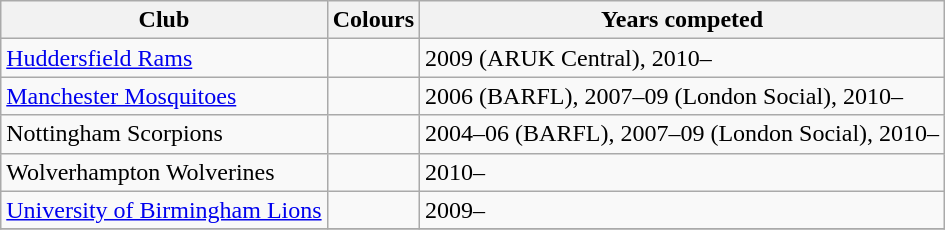<table class="wikitable">
<tr>
<th>Club</th>
<th>Colours</th>
<th>Years competed</th>
</tr>
<tr>
<td><a href='#'>Huddersfield Rams</a></td>
<td></td>
<td>2009 (ARUK Central), 2010–</td>
</tr>
<tr>
<td><a href='#'>Manchester Mosquitoes</a></td>
<td></td>
<td>2006 (BARFL), 2007–09 (London Social), 2010–</td>
</tr>
<tr>
<td>Nottingham Scorpions</td>
<td></td>
<td>2004–06 (BARFL), 2007–09 (London Social), 2010–</td>
</tr>
<tr>
<td>Wolverhampton Wolverines</td>
<td></td>
<td>2010–</td>
</tr>
<tr>
<td><a href='#'>University of Birmingham Lions</a></td>
<td></td>
<td>2009–</td>
</tr>
<tr>
</tr>
</table>
